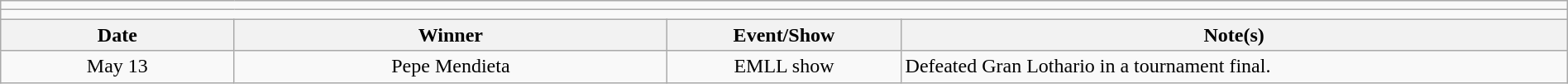<table class="wikitable" style="text-align:center; width:100%;">
<tr>
<td colspan=5></td>
</tr>
<tr>
<td colspan=5><strong></strong></td>
</tr>
<tr>
<th width=14%>Date</th>
<th width=26%>Winner</th>
<th width=14%>Event/Show</th>
<th width=40%>Note(s)</th>
</tr>
<tr>
<td>May 13</td>
<td>Pepe Mendieta</td>
<td>EMLL show</td>
<td align=left>Defeated Gran Lothario in a tournament final.</td>
</tr>
</table>
